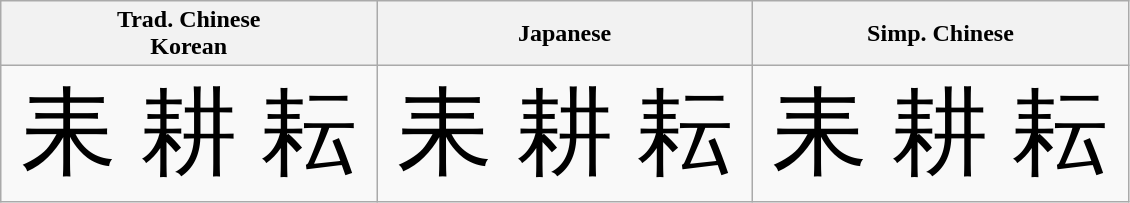<table class="wikitable" style="text-align: center;">
<tr>
<th>Trad. Chinese<br>Korean</th>
<th>Japanese</th>
<th>Simp. Chinese</th>
</tr>
<tr style="font-size:4em;font-family:serif;line-height:100%;">
<td lang="zh-tw">耒 耕 耘</td>
<td lang="ja">耒 耕 耘</td>
<td lang="zh-cn">耒 耕 耘</td>
</tr>
</table>
